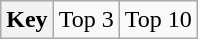<table class="wikitable">
<tr>
<th>Key</th>
<td> Top 3</td>
<td> Top 10</td>
</tr>
</table>
